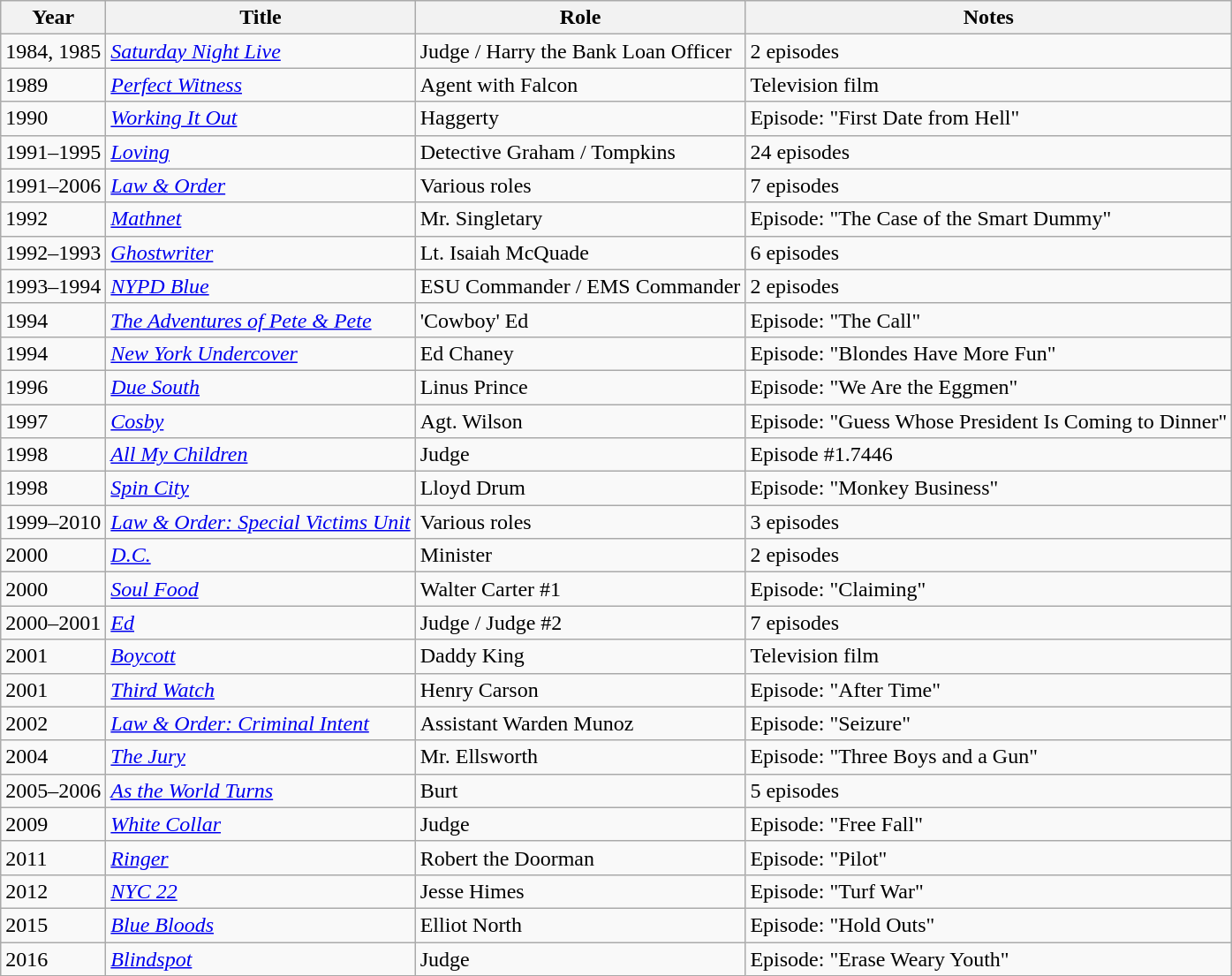<table class="wikitable sortable">
<tr>
<th>Year</th>
<th>Title</th>
<th>Role</th>
<th>Notes</th>
</tr>
<tr>
<td>1984, 1985</td>
<td><em><a href='#'>Saturday Night Live</a></em></td>
<td>Judge / Harry the Bank Loan Officer</td>
<td>2 episodes</td>
</tr>
<tr>
<td>1989</td>
<td><em><a href='#'>Perfect Witness</a></em></td>
<td>Agent with Falcon</td>
<td>Television film</td>
</tr>
<tr>
<td>1990</td>
<td><em><a href='#'>Working It Out</a></em></td>
<td>Haggerty</td>
<td>Episode: "First Date from Hell"</td>
</tr>
<tr>
<td>1991–1995</td>
<td><a href='#'><em>Loving</em></a></td>
<td>Detective Graham / Tompkins</td>
<td>24 episodes</td>
</tr>
<tr>
<td>1991–2006</td>
<td><em><a href='#'>Law & Order</a></em></td>
<td>Various roles</td>
<td>7 episodes</td>
</tr>
<tr>
<td>1992</td>
<td><em><a href='#'>Mathnet</a></em></td>
<td>Mr. Singletary</td>
<td>Episode: "The Case of the Smart Dummy"</td>
</tr>
<tr>
<td>1992–1993</td>
<td><a href='#'><em>Ghostwriter</em></a></td>
<td>Lt. Isaiah McQuade</td>
<td>6 episodes</td>
</tr>
<tr>
<td>1993–1994</td>
<td><em><a href='#'>NYPD Blue</a></em></td>
<td>ESU Commander / EMS Commander</td>
<td>2 episodes</td>
</tr>
<tr>
<td>1994</td>
<td><em><a href='#'>The Adventures of Pete & Pete</a></em></td>
<td>'Cowboy' Ed</td>
<td>Episode: "The Call"</td>
</tr>
<tr>
<td>1994</td>
<td><em><a href='#'>New York Undercover</a></em></td>
<td>Ed Chaney</td>
<td>Episode: "Blondes Have More Fun"</td>
</tr>
<tr>
<td>1996</td>
<td><em><a href='#'>Due South</a></em></td>
<td>Linus Prince</td>
<td>Episode: "We Are the Eggmen"</td>
</tr>
<tr>
<td>1997</td>
<td><a href='#'><em>Cosby</em></a></td>
<td>Agt. Wilson</td>
<td>Episode: "Guess Whose President Is Coming to Dinner"</td>
</tr>
<tr>
<td>1998</td>
<td><em><a href='#'>All My Children</a></em></td>
<td>Judge</td>
<td>Episode #1.7446</td>
</tr>
<tr>
<td>1998</td>
<td><em><a href='#'>Spin City</a></em></td>
<td>Lloyd Drum</td>
<td>Episode: "Monkey Business"</td>
</tr>
<tr>
<td>1999–2010</td>
<td><em><a href='#'>Law & Order: Special Victims Unit</a></em></td>
<td>Various roles</td>
<td>3 episodes</td>
</tr>
<tr>
<td>2000</td>
<td><a href='#'><em>D.C.</em></a></td>
<td>Minister</td>
<td>2 episodes</td>
</tr>
<tr>
<td>2000</td>
<td><a href='#'><em>Soul Food</em></a></td>
<td>Walter Carter #1</td>
<td>Episode: "Claiming"</td>
</tr>
<tr>
<td>2000–2001</td>
<td><a href='#'><em>Ed</em></a></td>
<td>Judge / Judge #2</td>
<td>7 episodes</td>
</tr>
<tr>
<td>2001</td>
<td><a href='#'><em>Boycott</em></a></td>
<td>Daddy King</td>
<td>Television film</td>
</tr>
<tr>
<td>2001</td>
<td><em><a href='#'>Third Watch</a></em></td>
<td>Henry Carson</td>
<td>Episode: "After Time"</td>
</tr>
<tr>
<td>2002</td>
<td><em><a href='#'>Law & Order: Criminal Intent</a></em></td>
<td>Assistant Warden Munoz</td>
<td>Episode: "Seizure"</td>
</tr>
<tr>
<td>2004</td>
<td><a href='#'><em>The Jury</em></a></td>
<td>Mr. Ellsworth</td>
<td>Episode: "Three Boys and a Gun"</td>
</tr>
<tr>
<td>2005–2006</td>
<td><em><a href='#'>As the World Turns</a></em></td>
<td>Burt</td>
<td>5 episodes</td>
</tr>
<tr>
<td>2009</td>
<td><a href='#'><em>White Collar</em></a></td>
<td>Judge</td>
<td>Episode: "Free Fall"</td>
</tr>
<tr>
<td>2011</td>
<td><a href='#'><em>Ringer</em></a></td>
<td>Robert the Doorman</td>
<td>Episode: "Pilot"</td>
</tr>
<tr>
<td>2012</td>
<td><em><a href='#'>NYC 22</a></em></td>
<td>Jesse Himes</td>
<td>Episode: "Turf War"</td>
</tr>
<tr>
<td>2015</td>
<td><a href='#'><em>Blue Bloods</em></a></td>
<td>Elliot North</td>
<td>Episode: "Hold Outs"</td>
</tr>
<tr>
<td>2016</td>
<td><a href='#'><em>Blindspot</em></a></td>
<td>Judge</td>
<td>Episode: "Erase Weary Youth"</td>
</tr>
</table>
